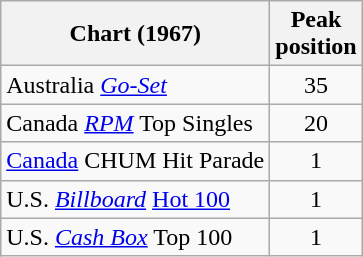<table class="wikitable sortable">
<tr>
<th align="left">Chart (1967)</th>
<th align="left">Peak<br>position</th>
</tr>
<tr>
<td>Australia <em><a href='#'>Go-Set</a></em></td>
<td style="text-align:center;">35</td>
</tr>
<tr>
<td>Canada <a href='#'><em>RPM</em></a> Top Singles</td>
<td style="text-align:center;">20</td>
</tr>
<tr>
<td><a href='#'>Canada</a> CHUM Hit Parade</td>
<td style="text-align:center;">1</td>
</tr>
<tr>
<td align="left">U.S. <em><a href='#'>Billboard</a></em> <a href='#'>Hot 100</a></td>
<td style="text-align:center;">1</td>
</tr>
<tr>
<td align="left">U.S. <em><a href='#'>Cash Box</a></em> Top 100</td>
<td style="text-align:center;">1</td>
</tr>
</table>
